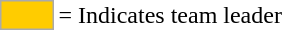<table>
<tr>
<td style="background-color:#FFCC00; border:1px solid #aaaaaa; width:2em;"></td>
<td>= Indicates team leader</td>
</tr>
</table>
